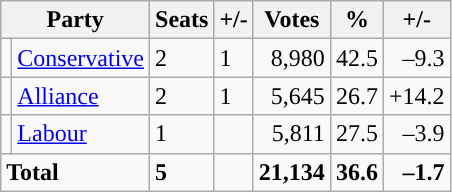<table class="wikitable sortable">
<tr>
<th colspan="2">Party</th>
<th>Seats</th>
<th>+/-</th>
<th>Votes</th>
<th>%</th>
<th>+/-</th>
</tr>
<tr>
<td style="background-color: "></td>
<td><a href='#'>Conservative</a></td>
<td>2</td>
<td> 1</td>
<td style="text-align:right;">8,980</td>
<td style="text-align:right;">42.5</td>
<td style="text-align:right;">–9.3</td>
</tr>
<tr>
<td style="background-color: "></td>
<td><a href='#'>Alliance</a></td>
<td>2</td>
<td> 1</td>
<td style="text-align:right;">5,645</td>
<td style="text-align:right;">26.7</td>
<td style="text-align:right;">+14.2</td>
</tr>
<tr>
<td style="background-color: "></td>
<td><a href='#'>Labour</a></td>
<td>1</td>
<td></td>
<td style="text-align:right;">5,811</td>
<td style="text-align:right;">27.5</td>
<td style="text-align:right;">–3.9</td>
</tr>
<tr>
<td colspan="2"><strong>Total</strong></td>
<td><strong>5</strong></td>
<td></td>
<td style="text-align:right;"><strong>21,134</strong></td>
<td style="text-align:right;"><strong>36.6</strong></td>
<td style="text-align:right;"><strong>–1.7</strong></td>
</tr>
</table>
